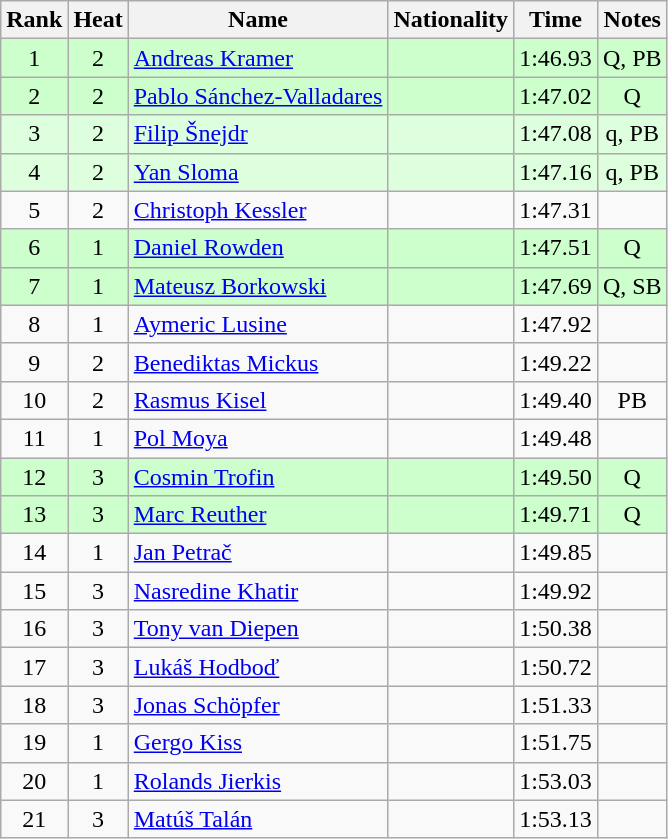<table class="wikitable sortable" style="text-align:center">
<tr>
<th>Rank</th>
<th>Heat</th>
<th>Name</th>
<th>Nationality</th>
<th>Time</th>
<th>Notes</th>
</tr>
<tr bgcolor=ccffcc>
<td>1</td>
<td>2</td>
<td align=left><a href='#'>Andreas Kramer</a></td>
<td align=left></td>
<td>1:46.93</td>
<td>Q, PB</td>
</tr>
<tr bgcolor=ccffcc>
<td>2</td>
<td>2</td>
<td align=left><a href='#'>Pablo Sánchez-Valladares</a></td>
<td align=left></td>
<td>1:47.02</td>
<td>Q</td>
</tr>
<tr bgcolor=ddffdd>
<td>3</td>
<td>2</td>
<td align=left><a href='#'>Filip Šnejdr</a></td>
<td align=left></td>
<td>1:47.08</td>
<td>q, PB</td>
</tr>
<tr bgcolor=ddffdd>
<td>4</td>
<td>2</td>
<td align=left><a href='#'>Yan Sloma</a></td>
<td align=left></td>
<td>1:47.16</td>
<td>q, PB</td>
</tr>
<tr>
<td>5</td>
<td>2</td>
<td align=left><a href='#'>Christoph Kessler</a></td>
<td align=left></td>
<td>1:47.31</td>
<td></td>
</tr>
<tr bgcolor=ccffcc>
<td>6</td>
<td>1</td>
<td align=left><a href='#'>Daniel Rowden</a></td>
<td align=left></td>
<td>1:47.51</td>
<td>Q</td>
</tr>
<tr bgcolor=ccffcc>
<td>7</td>
<td>1</td>
<td align=left><a href='#'>Mateusz Borkowski</a></td>
<td align=left></td>
<td>1:47.69</td>
<td>Q, SB</td>
</tr>
<tr>
<td>8</td>
<td>1</td>
<td align=left><a href='#'>Aymeric Lusine</a></td>
<td align=left></td>
<td>1:47.92</td>
<td></td>
</tr>
<tr>
<td>9</td>
<td>2</td>
<td align=left><a href='#'>Benediktas Mickus</a></td>
<td align=left></td>
<td>1:49.22</td>
<td></td>
</tr>
<tr>
<td>10</td>
<td>2</td>
<td align=left><a href='#'>Rasmus Kisel</a></td>
<td align=left></td>
<td>1:49.40</td>
<td>PB</td>
</tr>
<tr>
<td>11</td>
<td>1</td>
<td align=left><a href='#'>Pol Moya</a></td>
<td align=left></td>
<td>1:49.48</td>
<td></td>
</tr>
<tr bgcolor=ccffcc>
<td>12</td>
<td>3</td>
<td align=left><a href='#'>Cosmin Trofin</a></td>
<td align=left></td>
<td>1:49.50</td>
<td>Q</td>
</tr>
<tr bgcolor=ccffcc>
<td>13</td>
<td>3</td>
<td align=left><a href='#'>Marc Reuther</a></td>
<td align=left></td>
<td>1:49.71</td>
<td>Q</td>
</tr>
<tr>
<td>14</td>
<td>1</td>
<td align=left><a href='#'>Jan Petrač</a></td>
<td align=left></td>
<td>1:49.85</td>
<td></td>
</tr>
<tr>
<td>15</td>
<td>3</td>
<td align=left><a href='#'>Nasredine Khatir</a></td>
<td align=left></td>
<td>1:49.92</td>
<td></td>
</tr>
<tr>
<td>16</td>
<td>3</td>
<td align=left><a href='#'>Tony van Diepen</a></td>
<td align=left></td>
<td>1:50.38</td>
<td></td>
</tr>
<tr>
<td>17</td>
<td>3</td>
<td align=left><a href='#'>Lukáš Hodboď</a></td>
<td align=left></td>
<td>1:50.72</td>
<td></td>
</tr>
<tr>
<td>18</td>
<td>3</td>
<td align=left><a href='#'>Jonas Schöpfer</a></td>
<td align=left></td>
<td>1:51.33</td>
<td></td>
</tr>
<tr>
<td>19</td>
<td>1</td>
<td align=left><a href='#'>Gergo Kiss</a></td>
<td align=left></td>
<td>1:51.75</td>
<td></td>
</tr>
<tr>
<td>20</td>
<td>1</td>
<td align=left><a href='#'>Rolands Jierkis</a></td>
<td align=left></td>
<td>1:53.03</td>
<td></td>
</tr>
<tr>
<td>21</td>
<td>3</td>
<td align=left><a href='#'>Matúš Talán</a></td>
<td align=left></td>
<td>1:53.13</td>
<td></td>
</tr>
</table>
